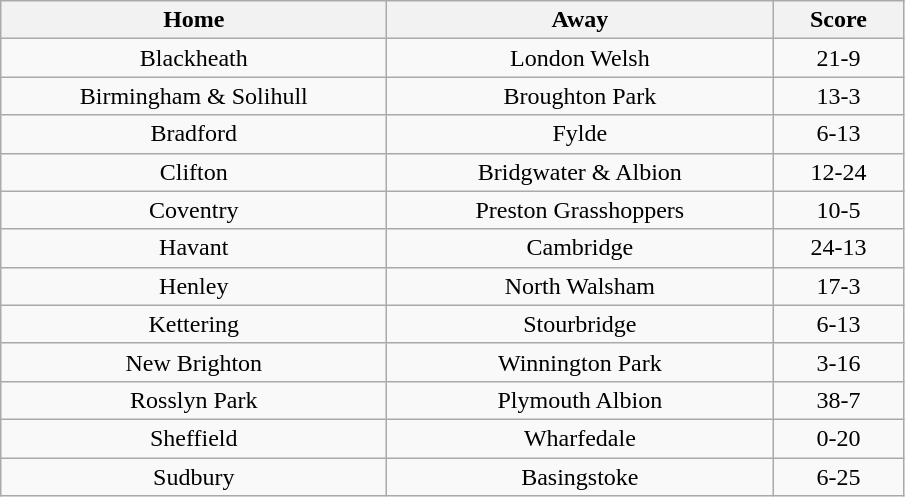<table class="wikitable" style="text-align: center">
<tr>
<th width=250>Home</th>
<th width=250>Away</th>
<th width=80>Score</th>
</tr>
<tr>
<td>Blackheath</td>
<td>London Welsh</td>
<td>21-9</td>
</tr>
<tr>
<td>Birmingham & Solihull</td>
<td>Broughton Park</td>
<td>13-3</td>
</tr>
<tr>
<td>Bradford</td>
<td>Fylde</td>
<td>6-13</td>
</tr>
<tr>
<td>Clifton</td>
<td>Bridgwater & Albion</td>
<td>12-24</td>
</tr>
<tr>
<td>Coventry</td>
<td>Preston Grasshoppers</td>
<td>10-5</td>
</tr>
<tr>
<td>Havant</td>
<td>Cambridge</td>
<td>24-13</td>
</tr>
<tr>
<td>Henley</td>
<td>North Walsham</td>
<td>17-3</td>
</tr>
<tr>
<td>Kettering</td>
<td>Stourbridge</td>
<td>6-13</td>
</tr>
<tr>
<td>New Brighton</td>
<td>Winnington Park</td>
<td>3-16</td>
</tr>
<tr>
<td>Rosslyn Park</td>
<td>Plymouth Albion</td>
<td>38-7</td>
</tr>
<tr>
<td>Sheffield</td>
<td>Wharfedale</td>
<td>0-20</td>
</tr>
<tr>
<td>Sudbury</td>
<td>Basingstoke</td>
<td>6-25</td>
</tr>
</table>
